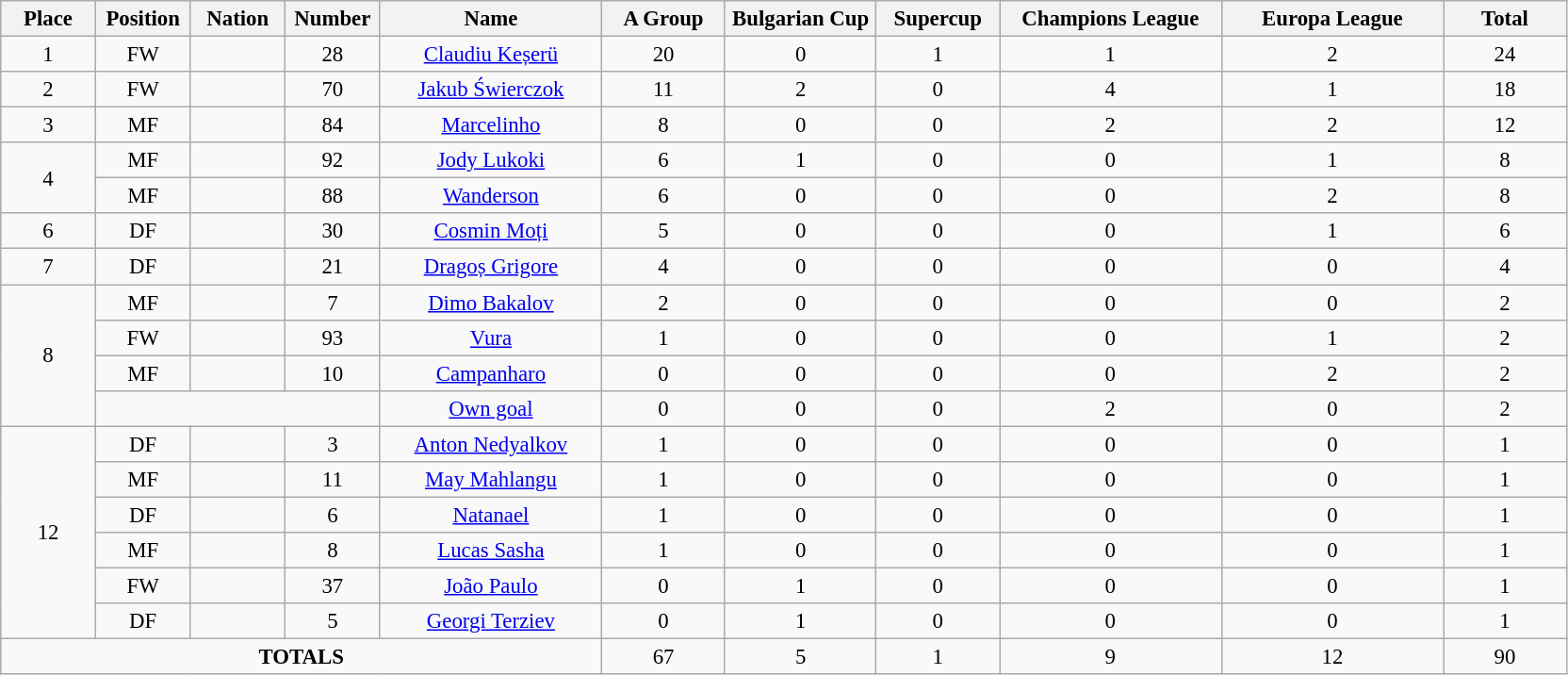<table class="wikitable" style="font-size: 95%; text-align: center;">
<tr>
<th width=60>Place</th>
<th width=60>Position</th>
<th width=60>Nation</th>
<th width=60>Number</th>
<th width=150>Name</th>
<th width=80>A Group</th>
<th width=100>Bulgarian Cup</th>
<th width=80>Supercup</th>
<th width=150>Champions League</th>
<th width=150>Europa League</th>
<th width=80>Total</th>
</tr>
<tr>
<td>1</td>
<td>FW</td>
<td></td>
<td>28</td>
<td><a href='#'>Claudiu Keșerü</a></td>
<td>20</td>
<td>0</td>
<td>1</td>
<td>1</td>
<td>2</td>
<td>24</td>
</tr>
<tr>
<td>2</td>
<td>FW</td>
<td></td>
<td>70</td>
<td><a href='#'>Jakub Świerczok</a></td>
<td>11</td>
<td>2</td>
<td>0</td>
<td>4</td>
<td>1</td>
<td>18</td>
</tr>
<tr>
<td>3</td>
<td>MF</td>
<td></td>
<td>84</td>
<td><a href='#'>Marcelinho</a></td>
<td>8</td>
<td>0</td>
<td>0</td>
<td>2</td>
<td>2</td>
<td>12</td>
</tr>
<tr>
<td rowspan="2">4</td>
<td>MF</td>
<td></td>
<td>92</td>
<td><a href='#'>Jody Lukoki</a></td>
<td>6</td>
<td>1</td>
<td>0</td>
<td>0</td>
<td>1</td>
<td>8</td>
</tr>
<tr>
<td>MF</td>
<td></td>
<td>88</td>
<td><a href='#'>Wanderson</a></td>
<td>6</td>
<td>0</td>
<td>0</td>
<td>0</td>
<td>2</td>
<td>8</td>
</tr>
<tr>
<td>6</td>
<td>DF</td>
<td></td>
<td>30</td>
<td><a href='#'>Cosmin Moți</a></td>
<td>5</td>
<td>0</td>
<td>0</td>
<td>0</td>
<td>1</td>
<td>6</td>
</tr>
<tr>
<td>7</td>
<td>DF</td>
<td></td>
<td>21</td>
<td><a href='#'>Dragoș Grigore</a></td>
<td>4</td>
<td>0</td>
<td>0</td>
<td>0</td>
<td>0</td>
<td>4</td>
</tr>
<tr>
<td rowspan="4">8</td>
<td>MF</td>
<td></td>
<td>7</td>
<td><a href='#'>Dimo Bakalov</a></td>
<td>2</td>
<td>0</td>
<td>0</td>
<td>0</td>
<td>0</td>
<td>2</td>
</tr>
<tr>
<td>FW</td>
<td></td>
<td>93</td>
<td><a href='#'>Vura</a></td>
<td>1</td>
<td>0</td>
<td>0</td>
<td>0</td>
<td>1</td>
<td>2</td>
</tr>
<tr>
<td>MF</td>
<td></td>
<td>10</td>
<td><a href='#'>Campanharo</a></td>
<td>0</td>
<td>0</td>
<td>0</td>
<td>0</td>
<td>2</td>
<td>2</td>
</tr>
<tr>
<td colspan="3"></td>
<td><a href='#'>Own goal</a></td>
<td>0</td>
<td>0</td>
<td>0</td>
<td>2</td>
<td>0</td>
<td>2</td>
</tr>
<tr>
<td rowspan="6">12</td>
<td>DF</td>
<td></td>
<td>3</td>
<td><a href='#'>Anton Nedyalkov</a></td>
<td>1</td>
<td>0</td>
<td>0</td>
<td>0</td>
<td>0</td>
<td>1</td>
</tr>
<tr>
<td>MF</td>
<td></td>
<td>11</td>
<td><a href='#'>May Mahlangu</a></td>
<td>1</td>
<td>0</td>
<td>0</td>
<td>0</td>
<td>0</td>
<td>1</td>
</tr>
<tr>
<td>DF</td>
<td></td>
<td>6</td>
<td><a href='#'>Natanael</a></td>
<td>1</td>
<td>0</td>
<td>0</td>
<td>0</td>
<td>0</td>
<td>1</td>
</tr>
<tr>
<td>MF</td>
<td></td>
<td>8</td>
<td><a href='#'>Lucas Sasha</a></td>
<td>1</td>
<td>0</td>
<td>0</td>
<td>0</td>
<td>0</td>
<td>1</td>
</tr>
<tr>
<td>FW</td>
<td></td>
<td>37</td>
<td><a href='#'>João Paulo</a></td>
<td>0</td>
<td>1</td>
<td>0</td>
<td>0</td>
<td>0</td>
<td>1</td>
</tr>
<tr>
<td>DF</td>
<td></td>
<td>5</td>
<td><a href='#'>Georgi Terziev</a></td>
<td>0</td>
<td>1</td>
<td>0</td>
<td>0</td>
<td>0</td>
<td>1</td>
</tr>
<tr>
<td colspan="5"><strong>TOTALS</strong></td>
<td>67</td>
<td>5</td>
<td>1</td>
<td>9</td>
<td>12</td>
<td>90</td>
</tr>
</table>
